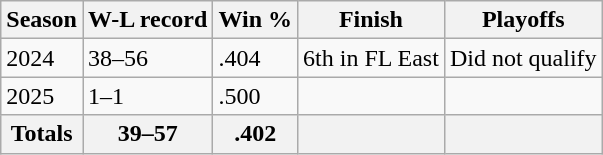<table class="wikitable">
<tr>
<th>Season</th>
<th>W-L record</th>
<th>Win %</th>
<th>Finish</th>
<th>Playoffs</th>
</tr>
<tr>
<td>2024</td>
<td>38–56</td>
<td>.404</td>
<td>6th in FL East</td>
<td>Did not qualify</td>
</tr>
<tr>
<td>2025</td>
<td>1–1</td>
<td>.500</td>
<td></td>
</tr>
<tr>
<th>Totals</th>
<th>39–57</th>
<th>.402</th>
<th></th>
<th></th>
</tr>
</table>
